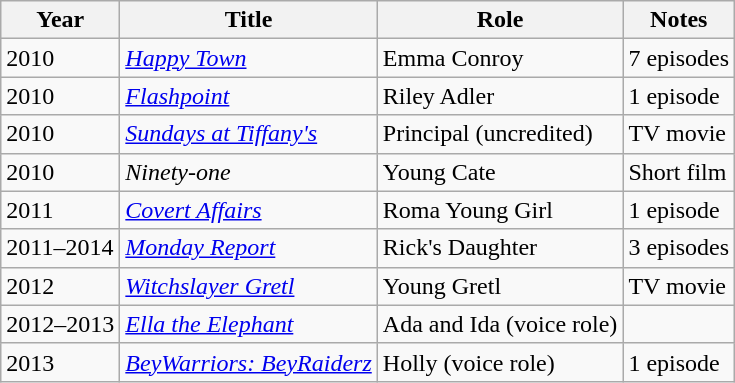<table class="wikitable sortable">
<tr>
<th>Year</th>
<th>Title</th>
<th>Role</th>
<th class="unsortable">Notes</th>
</tr>
<tr>
<td>2010</td>
<td><em><a href='#'>Happy Town</a></em></td>
<td>Emma Conroy</td>
<td>7 episodes</td>
</tr>
<tr>
<td>2010</td>
<td><em><a href='#'>Flashpoint</a></em></td>
<td>Riley Adler</td>
<td>1 episode</td>
</tr>
<tr>
<td>2010</td>
<td><em><a href='#'>Sundays at Tiffany's</a></em></td>
<td>Principal (uncredited)</td>
<td>TV movie</td>
</tr>
<tr>
<td>2010</td>
<td><em>Ninety-one</em></td>
<td>Young Cate</td>
<td>Short film</td>
</tr>
<tr>
<td>2011</td>
<td><em><a href='#'>Covert Affairs</a></em></td>
<td>Roma Young Girl</td>
<td>1 episode</td>
</tr>
<tr>
<td>2011–2014</td>
<td><em><a href='#'>Monday Report</a></em></td>
<td>Rick's Daughter</td>
<td>3 episodes</td>
</tr>
<tr>
<td>2012</td>
<td><em><a href='#'>Witchslayer Gretl</a></em></td>
<td>Young Gretl</td>
<td>TV movie</td>
</tr>
<tr>
<td>2012–2013</td>
<td><em><a href='#'>Ella the Elephant</a></em></td>
<td>Ada and Ida (voice role)</td>
<td></td>
</tr>
<tr>
<td>2013</td>
<td><em><a href='#'>BeyWarriors: BeyRaiderz</a></em></td>
<td>Holly (voice role)</td>
<td>1 episode</td>
</tr>
</table>
